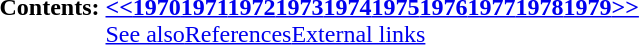<table id="toc" class="toc plainlinks" style="summary:Golden Bell Awards: 1970-1979 winners list">
<tr>
<th>Contents: </th>
<td><br><strong><a href='#'><<</a></strong><strong><a href='#'>1970</a></strong><strong><a href='#'>1971</a></strong><strong><a href='#'>1972</a></strong><strong><a href='#'>1973</a></strong><strong><a href='#'>1974</a></strong><strong><a href='#'>1975</a></strong><strong><a href='#'>1976</a></strong><strong><a href='#'>1977</a></strong><strong><a href='#'>1978</a></strong><strong><a href='#'>1979</a></strong><strong><a href='#'>>></a></strong><br>
<a href='#'>See also</a><a href='#'>References</a><a href='#'>External links</a></td>
</tr>
</table>
